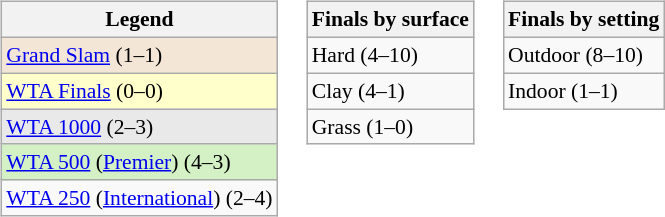<table>
<tr valign=top>
<td><br><table class="wikitable" style=font-size:90%>
<tr>
<th>Legend</th>
</tr>
<tr>
<td style="background:#f3e6d7;"><a href='#'>Grand Slam</a> (1–1)</td>
</tr>
<tr>
<td style="background:#ffffcc;"><a href='#'>WTA Finals</a> (0–0)</td>
</tr>
<tr>
<td style="background:#e9e9e9;"><a href='#'>WTA 1000</a> (2–3)</td>
</tr>
<tr>
<td style="background:#d4f1c5;"><a href='#'>WTA 500</a> (<a href='#'>Premier</a>) (4–3)</td>
</tr>
<tr>
<td><a href='#'>WTA 250</a> (<a href='#'>International</a>) (2–4)</td>
</tr>
</table>
</td>
<td><br><table class="wikitable" style=font-size:90%>
<tr>
<th>Finals by surface</th>
</tr>
<tr>
<td>Hard (4–10)</td>
</tr>
<tr>
<td>Clay (4–1)</td>
</tr>
<tr>
<td>Grass (1–0)</td>
</tr>
</table>
</td>
<td><br><table class="wikitable" style=font-size:90%>
<tr>
<th>Finals by setting</th>
</tr>
<tr>
<td>Outdoor (8–10)</td>
</tr>
<tr>
<td>Indoor (1–1)</td>
</tr>
</table>
</td>
</tr>
</table>
